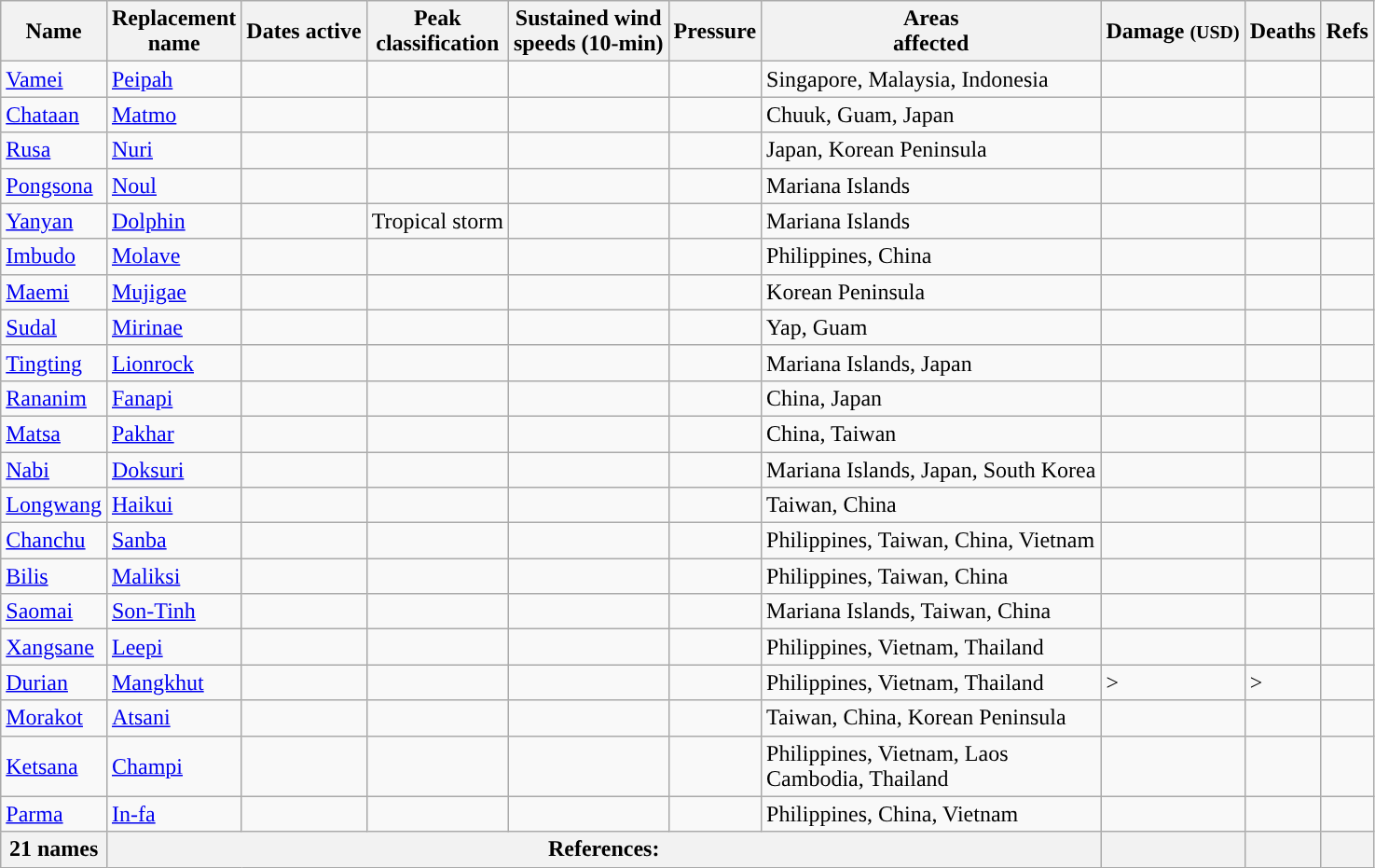<table class="wikitable sortable">
<tr>
<th scope="col">Name</th>
<th scope="col">Replacement<br>name</th>
<th scope="col">Dates active</th>
<th scope="col">Peak<br>classification</th>
<th scope="col">Sustained wind<br>speeds (10-min)</th>
<th scope="col">Pressure</th>
<th scope="col" class="unsortable">Areas<br>affected</th>
<th scope="col">Damage <small>(USD)</small></th>
<th scope="col">Deaths</th>
<th scope="col" class="unsortable">Refs</th>
</tr>
<tr>
<td><a href='#'>Vamei</a></td>
<td><a href='#'>Peipah</a></td>
<td></td>
<td></td>
<td></td>
<td></td>
<td>Singapore, Malaysia, Indonesia</td>
<td></td>
<td></td>
<td></td>
</tr>
<tr>
<td><a href='#'>Chataan</a></td>
<td><a href='#'>Matmo</a></td>
<td></td>
<td></td>
<td></td>
<td></td>
<td>Chuuk, Guam, Japan</td>
<td></td>
<td></td>
<td></td>
</tr>
<tr>
<td><a href='#'>Rusa</a></td>
<td><a href='#'>Nuri</a></td>
<td></td>
<td></td>
<td></td>
<td></td>
<td>Japan, Korean Peninsula</td>
<td></td>
<td></td>
<td></td>
</tr>
<tr>
<td><a href='#'>Pongsona</a></td>
<td><a href='#'>Noul</a></td>
<td></td>
<td></td>
<td></td>
<td></td>
<td>Mariana Islands</td>
<td></td>
<td></td>
<td></td>
</tr>
<tr>
<td><a href='#'>Yanyan</a></td>
<td><a href='#'>Dolphin</a></td>
<td></td>
<td>Tropical storm</td>
<td></td>
<td></td>
<td>Mariana Islands</td>
<td></td>
<td></td>
<td></td>
</tr>
<tr>
<td><a href='#'>Imbudo</a></td>
<td><a href='#'>Molave</a></td>
<td></td>
<td></td>
<td></td>
<td></td>
<td>Philippines, China</td>
<td></td>
<td></td>
<td></td>
</tr>
<tr>
<td><a href='#'>Maemi</a></td>
<td><a href='#'>Mujigae</a></td>
<td></td>
<td></td>
<td></td>
<td></td>
<td>Korean Peninsula</td>
<td></td>
<td></td>
<td></td>
</tr>
<tr>
<td><a href='#'>Sudal</a></td>
<td><a href='#'>Mirinae</a></td>
<td></td>
<td></td>
<td></td>
<td></td>
<td>Yap, Guam</td>
<td></td>
<td></td>
<td></td>
</tr>
<tr>
<td><a href='#'>Tingting</a></td>
<td><a href='#'>Lionrock</a></td>
<td></td>
<td></td>
<td></td>
<td></td>
<td>Mariana Islands, Japan</td>
<td></td>
<td></td>
<td></td>
</tr>
<tr>
<td><a href='#'>Rananim</a></td>
<td><a href='#'>Fanapi</a></td>
<td></td>
<td></td>
<td></td>
<td></td>
<td>China, Japan</td>
<td></td>
<td></td>
<td></td>
</tr>
<tr>
<td><a href='#'>Matsa</a></td>
<td><a href='#'>Pakhar</a></td>
<td></td>
<td></td>
<td></td>
<td></td>
<td>China, Taiwan</td>
<td></td>
<td></td>
<td></td>
</tr>
<tr>
<td><a href='#'>Nabi</a></td>
<td><a href='#'>Doksuri</a></td>
<td></td>
<td></td>
<td></td>
<td></td>
<td>Mariana Islands, Japan, South Korea</td>
<td></td>
<td></td>
<td></td>
</tr>
<tr>
<td><a href='#'>Longwang</a></td>
<td><a href='#'>Haikui</a></td>
<td></td>
<td></td>
<td></td>
<td></td>
<td>Taiwan, China</td>
<td></td>
<td></td>
<td><br></td>
</tr>
<tr>
<td><a href='#'>Chanchu</a></td>
<td><a href='#'>Sanba</a></td>
<td></td>
<td></td>
<td></td>
<td></td>
<td>Philippines, Taiwan, China, Vietnam</td>
<td></td>
<td></td>
<td></td>
</tr>
<tr>
<td><a href='#'>Bilis</a></td>
<td><a href='#'>Maliksi</a></td>
<td></td>
<td></td>
<td></td>
<td></td>
<td>Philippines, Taiwan, China</td>
<td></td>
<td></td>
<td></td>
</tr>
<tr>
<td><a href='#'>Saomai</a></td>
<td><a href='#'>Son-Tinh</a></td>
<td></td>
<td></td>
<td></td>
<td></td>
<td>Mariana Islands, Taiwan, China</td>
<td></td>
<td></td>
<td></td>
</tr>
<tr>
<td><a href='#'>Xangsane</a></td>
<td><a href='#'>Leepi</a></td>
<td></td>
<td></td>
<td></td>
<td></td>
<td>Philippines, Vietnam, Thailand</td>
<td></td>
<td></td>
<td></td>
</tr>
<tr>
<td><a href='#'>Durian</a></td>
<td><a href='#'>Mangkhut</a></td>
<td></td>
<td></td>
<td></td>
<td></td>
<td>Philippines, Vietnam, Thailand</td>
<td>></td>
<td>></td>
<td></td>
</tr>
<tr>
<td><a href='#'>Morakot</a></td>
<td><a href='#'>Atsani</a></td>
<td></td>
<td></td>
<td></td>
<td></td>
<td>Taiwan, China, Korean Peninsula</td>
<td></td>
<td></td>
<td></td>
</tr>
<tr>
<td><a href='#'>Ketsana</a></td>
<td><a href='#'>Champi</a></td>
<td></td>
<td></td>
<td></td>
<td></td>
<td>Philippines, Vietnam, Laos<br>Cambodia, Thailand</td>
<td></td>
<td></td>
<td></td>
</tr>
<tr>
<td><a href='#'>Parma</a></td>
<td><a href='#'>In-fa</a></td>
<td></td>
<td></td>
<td></td>
<td></td>
<td>Philippines, China, Vietnam</td>
<td></td>
<td></td>
<td></td>
</tr>
<tr class="sortbottom">
<th>21 names</th>
<th colspan=6>References:</th>
<th></th>
<th></th>
<th></th>
</tr>
</table>
